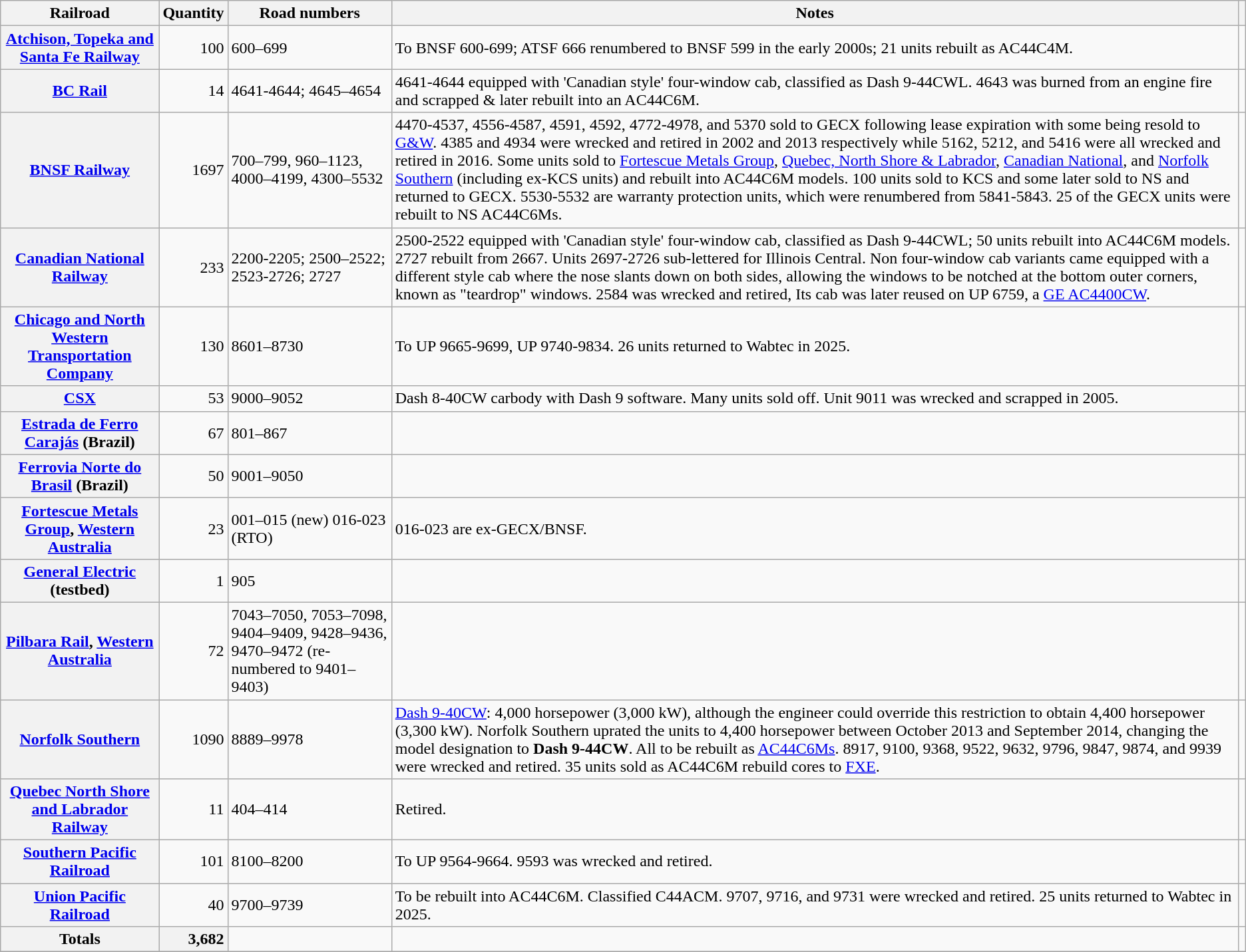<table class="wikitable sortable plainrowheaders">
<tr>
<th scope="col">Railroad</th>
<th scope="col">Quantity</th>
<th scope="col">Road numbers</th>
<th scope="col" class="unsortable">Notes</th>
<th scope="col" class="unsortable"></th>
</tr>
<tr>
<th scope="row"><a href='#'>Atchison, Topeka and Santa Fe Railway</a></th>
<td style="text-align:right;">100</td>
<td>600–699</td>
<td>To BNSF 600-699; ATSF 666 renumbered to BNSF 599 in the early 2000s; 21 units rebuilt as AC44C4M.</td>
<td></td>
</tr>
<tr>
<th scope="row"><a href='#'>BC Rail</a></th>
<td style="text-align:right;">14</td>
<td>4641-4644; 4645–4654</td>
<td>4641-4644 equipped with 'Canadian style' four-window cab, classified as Dash 9-44CWL. 4643 was burned from an engine fire and scrapped & later rebuilt into an AC44C6M.</td>
<td></td>
</tr>
<tr>
<th scope="row"><a href='#'>BNSF Railway</a></th>
<td style="text-align:right;">1697</td>
<td>700–799, 960–1123, 4000–4199, 4300–5532</td>
<td>4470-4537, 4556-4587, 4591, 4592, 4772-4978, and 5370 sold to GECX following lease expiration with some being resold to <a href='#'>G&W</a>. 4385 and 4934 were wrecked and retired in 2002 and 2013 respectively while 5162, 5212, and 5416 were all wrecked and retired in 2016. Some units sold to <a href='#'>Fortescue Metals Group</a>, <a href='#'>Quebec, North Shore & Labrador</a>, <a href='#'>Canadian National</a>, and <a href='#'>Norfolk Southern</a> (including ex-KCS units) and rebuilt into AC44C6M models. 100 units sold to KCS and some later sold to NS and returned to GECX. 5530-5532 are warranty protection units, which were renumbered from 5841-5843. 25 of the GECX units were rebuilt to NS AC44C6Ms.</td>
<td></td>
</tr>
<tr>
<th scope="row"><a href='#'>Canadian National Railway</a></th>
<td style="text-align:right;">233</td>
<td>2200-2205; 2500–2522; 2523-2726; 2727</td>
<td>2500-2522 equipped with 'Canadian style' four-window cab, classified as Dash 9-44CWL; 50 units rebuilt into AC44C6M models. 2727 rebuilt from 2667. Units 2697-2726 sub-lettered for Illinois Central. Non four-window cab variants came equipped with a different style cab where the nose slants down on both sides, allowing the windows to be notched at the bottom outer corners, known as "teardrop" windows. 2584 was wrecked and retired, Its cab was later reused on UP 6759, a <a href='#'>GE AC4400CW</a>.</td>
<td></td>
</tr>
<tr>
<th scope="row"><a href='#'>Chicago and North Western Transportation Company</a></th>
<td style="text-align:right;">130</td>
<td>8601–8730</td>
<td>To UP 9665-9699, UP 9740-9834. 26 units returned to Wabtec in 2025.</td>
<td></td>
</tr>
<tr>
<th scope="row"><a href='#'>CSX</a></th>
<td style="text-align:right;">53</td>
<td>9000–9052</td>
<td>Dash 8-40CW carbody with Dash 9 software. Many units sold off. Unit 9011 was wrecked and scrapped in 2005.</td>
<td></td>
</tr>
<tr>
<th scope="row"><a href='#'>Estrada de Ferro Carajás</a> (Brazil)</th>
<td style="text-align:right;">67</td>
<td>801–867</td>
<td></td>
<td></td>
</tr>
<tr>
<th scope="row"><a href='#'>Ferrovia Norte do Brasil</a> (Brazil)</th>
<td style="text-align:right;">50</td>
<td>9001–9050</td>
<td></td>
<td></td>
</tr>
<tr>
<th scope="row"><a href='#'>Fortescue Metals Group</a>, <a href='#'>Western Australia</a></th>
<td style="text-align:right;">23</td>
<td>001–015 (new) 016-023 (RTO)</td>
<td>016-023 are ex-GECX/BNSF.</td>
<td></td>
</tr>
<tr>
<th scope="row"><a href='#'>General Electric</a> (testbed)</th>
<td style="text-align:right;">1</td>
<td>905</td>
<td></td>
<td></td>
</tr>
<tr>
<th scope="row"><a href='#'>Pilbara Rail</a>, <a href='#'>Western Australia</a></th>
<td style="text-align:right;">72</td>
<td>7043–7050, 7053–7098, 9404–9409, 9428–9436, 9470–9472 (re-numbered to 9401–9403)</td>
<td></td>
<td style="text-align:center;"></td>
</tr>
<tr>
<th scope="row"><a href='#'>Norfolk Southern</a></th>
<td style="text-align:right;">1090</td>
<td>8889–9978</td>
<td><a href='#'>Dash 9-40CW</a>: 4,000 horsepower (3,000 kW), although the engineer could override this restriction to obtain 4,400 horsepower (3,300 kW). Norfolk Southern uprated the units to 4,400 horsepower between October 2013 and September 2014, changing the model designation to <strong>Dash 9-44CW</strong>. All to be rebuilt as <a href='#'>AC44C6Ms</a>. 8917, 9100, 9368, 9522, 9632, 9796, 9847, 9874, and 9939 were wrecked and retired. 35 units sold as AC44C6M rebuild cores to <a href='#'>FXE</a>.</td>
<td></td>
</tr>
<tr>
<th scope="row"><a href='#'>Quebec North Shore and Labrador Railway</a></th>
<td style="text-align:right;">11</td>
<td>404–414</td>
<td>Retired.</td>
<td></td>
</tr>
<tr>
<th scope="row"><a href='#'>Southern Pacific Railroad</a></th>
<td style="text-align:right;">101</td>
<td>8100–8200</td>
<td>To UP 9564-9664. 9593 was wrecked and retired.</td>
<td></td>
</tr>
<tr>
<th scope="row"><a href='#'>Union Pacific Railroad</a></th>
<td style="text-align:right;">40</td>
<td>9700–9739</td>
<td>To be rebuilt into AC44C6M. Classified C44ACM. 9707, 9716, and 9731 were wrecked and retired. 25 units returned to Wabtec in 2025.</td>
<td></td>
</tr>
<tr>
<th scope="col">Totals</th>
<th scope="col" style="text-align:right;">3,682</th>
<td></td>
<td></td>
<td></td>
</tr>
<tr>
</tr>
</table>
